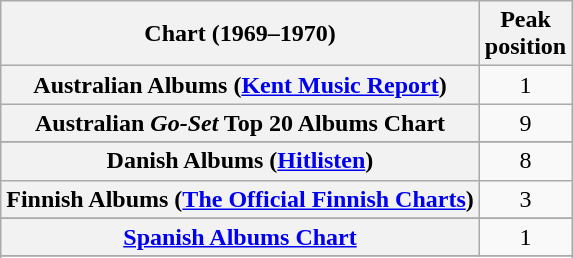<table class="wikitable sortable plainrowheaders">
<tr>
<th>Chart (1969–1970)</th>
<th>Peak<br>position</th>
</tr>
<tr>
<th scope="row">Australian Albums (<a href='#'>Kent Music Report</a>)</th>
<td align="center">1</td>
</tr>
<tr>
<th scope="row">Australian <em>Go-Set</em> Top 20 Albums Chart</th>
<td style="text-align:center;">9</td>
</tr>
<tr>
</tr>
<tr>
<th scope="row">Danish Albums (<a href='#'>Hitlisten</a>)</th>
<td style="text-align:center;">8</td>
</tr>
<tr>
<th scope="row">Finnish Albums (<a href='#'>The Official Finnish Charts</a>)</th>
<td align="center">3</td>
</tr>
<tr>
</tr>
<tr>
</tr>
<tr>
<th scope="row"><a href='#'>Spanish Albums Chart</a></th>
<td align="center">1</td>
</tr>
<tr>
</tr>
<tr>
</tr>
</table>
